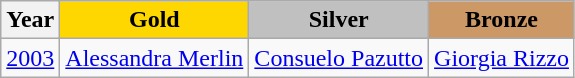<table class="wikitable">
<tr>
<th>Year</th>
<td align=center bgcolor=gold><strong>Gold</strong></td>
<td align=center bgcolor=silver><strong>Silver</strong></td>
<td align=center bgcolor=cc9966><strong>Bronze</strong></td>
</tr>
<tr>
<td><a href='#'>2003</a></td>
<td> <a href='#'>Alessandra Merlin</a></td>
<td> <a href='#'>Consuelo Pazutto</a></td>
<td> <a href='#'>Giorgia Rizzo</a></td>
</tr>
</table>
